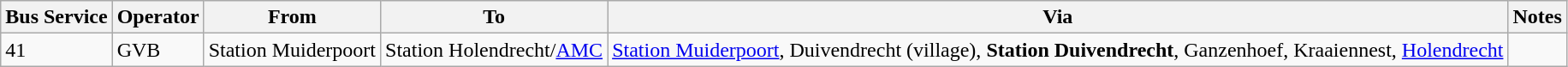<table class="wikitable vatop">
<tr>
<th>Bus Service</th>
<th>Operator</th>
<th>From</th>
<th>To</th>
<th>Via</th>
<th>Notes</th>
</tr>
<tr>
<td>41</td>
<td>GVB</td>
<td>Station Muiderpoort</td>
<td>Station Holendrecht/<a href='#'>AMC</a></td>
<td><a href='#'>Station Muiderpoort</a>, Duivendrecht (village), <strong>Station Duivendrecht</strong>, Ganzenhoef, Kraaiennest, <a href='#'>Holendrecht</a></td>
<td></td>
</tr>
</table>
